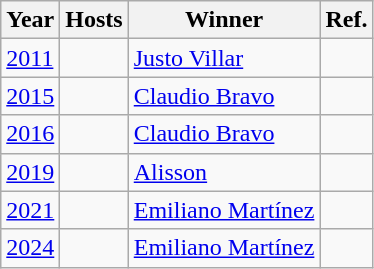<table class=wikitable>
<tr>
<th>Year</th>
<th>Hosts</th>
<th>Winner</th>
<th>Ref.</th>
</tr>
<tr>
<td><a href='#'>2011</a></td>
<td></td>
<td> <a href='#'>Justo Villar</a></td>
<td></td>
</tr>
<tr>
<td><a href='#'>2015</a></td>
<td></td>
<td> <a href='#'>Claudio Bravo</a></td>
<td></td>
</tr>
<tr>
<td><a href='#'>2016</a></td>
<td></td>
<td> <a href='#'>Claudio Bravo</a></td>
<td></td>
</tr>
<tr>
<td><a href='#'>2019</a></td>
<td></td>
<td> <a href='#'>Alisson</a></td>
<td></td>
</tr>
<tr>
<td><a href='#'>2021</a></td>
<td></td>
<td> <a href='#'>Emiliano Martínez</a></td>
<td></td>
</tr>
<tr>
<td><a href='#'>2024</a></td>
<td></td>
<td> <a href='#'>Emiliano Martínez</a></td>
<td></td>
</tr>
</table>
